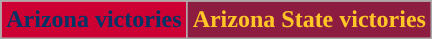<table class="wikitable" style=text-align: center;>
<tr>
<th style="background:#CC0033; color:#003366;"><strong>Arizona victories</strong></th>
<th style="background:#8C1D40; color:#FFC627;"><strong>Arizona State victories </strong></th>
</tr>
</table>
